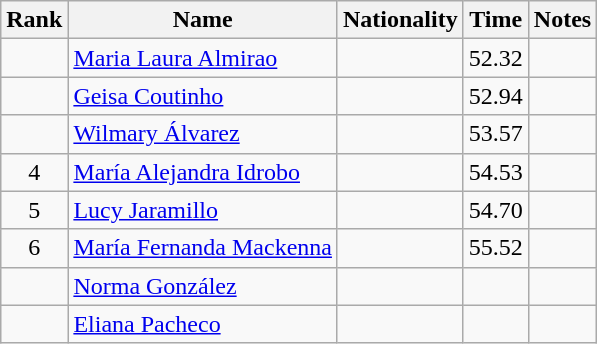<table class="wikitable sortable" style="text-align:center">
<tr>
<th>Rank</th>
<th>Name</th>
<th>Nationality</th>
<th>Time</th>
<th>Notes</th>
</tr>
<tr>
<td></td>
<td align=left><a href='#'>Maria Laura Almirao</a></td>
<td align=left></td>
<td>52.32</td>
<td></td>
</tr>
<tr>
<td></td>
<td align=left><a href='#'>Geisa Coutinho</a></td>
<td align=left></td>
<td>52.94</td>
<td></td>
</tr>
<tr>
<td></td>
<td align=left><a href='#'>Wilmary Álvarez</a></td>
<td align=left></td>
<td>53.57</td>
<td></td>
</tr>
<tr>
<td>4</td>
<td align=left><a href='#'>María Alejandra Idrobo</a></td>
<td align=left></td>
<td>54.53</td>
<td></td>
</tr>
<tr>
<td>5</td>
<td align=left><a href='#'>Lucy Jaramillo</a></td>
<td align=left></td>
<td>54.70</td>
<td></td>
</tr>
<tr>
<td>6</td>
<td align=left><a href='#'>María Fernanda Mackenna</a></td>
<td align=left></td>
<td>55.52</td>
<td></td>
</tr>
<tr>
<td></td>
<td align=left><a href='#'>Norma González</a></td>
<td align=left></td>
<td></td>
<td></td>
</tr>
<tr>
<td></td>
<td align=left><a href='#'>Eliana Pacheco</a></td>
<td align=left></td>
<td></td>
<td></td>
</tr>
</table>
